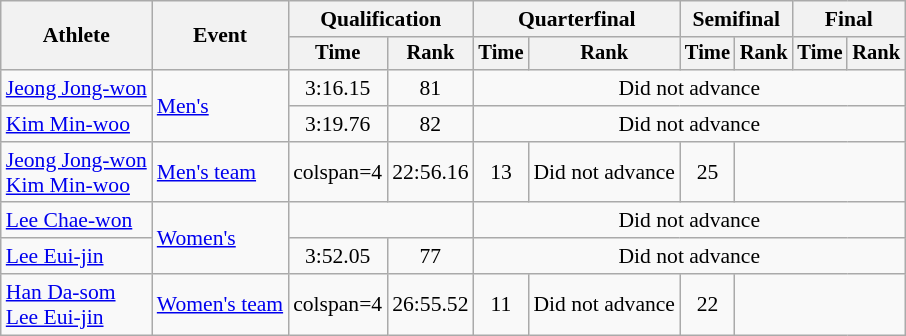<table class=wikitable style=font-size:90%;text-align:center>
<tr>
<th rowspan=2>Athlete</th>
<th rowspan=2>Event</th>
<th colspan=2>Qualification</th>
<th colspan=2>Quarterfinal</th>
<th colspan=2>Semifinal</th>
<th colspan=2>Final</th>
</tr>
<tr style=font-size:95%>
<th>Time</th>
<th>Rank</th>
<th>Time</th>
<th>Rank</th>
<th>Time</th>
<th>Rank</th>
<th>Time</th>
<th>Rank</th>
</tr>
<tr>
<td align=left><a href='#'>Jeong Jong-won</a></td>
<td align=left rowspan=2><a href='#'>Men's</a></td>
<td>3:16.15</td>
<td>81</td>
<td colspan=6>Did not advance</td>
</tr>
<tr>
<td align=left><a href='#'>Kim Min-woo</a></td>
<td>3:19.76</td>
<td>82</td>
<td colspan=6>Did not advance</td>
</tr>
<tr>
<td align=left><a href='#'>Jeong Jong-won</a><br><a href='#'>Kim Min-woo</a></td>
<td align=left><a href='#'>Men's team</a></td>
<td>colspan=4 </td>
<td>22:56.16</td>
<td>13</td>
<td>Did not advance</td>
<td>25</td>
</tr>
<tr>
<td align=left><a href='#'>Lee Chae-won</a></td>
<td align=left rowspan=2><a href='#'>Women's</a></td>
<td colspan=2></td>
<td colspan=6>Did not advance</td>
</tr>
<tr>
<td align=left><a href='#'>Lee Eui-jin</a></td>
<td>3:52.05</td>
<td>77</td>
<td colspan=6>Did not advance</td>
</tr>
<tr>
<td align=left><a href='#'>Han Da-som</a><br><a href='#'>Lee Eui-jin</a></td>
<td align=left><a href='#'>Women's team</a></td>
<td>colspan=4 </td>
<td>26:55.52</td>
<td>11</td>
<td>Did not advance</td>
<td>22</td>
</tr>
</table>
